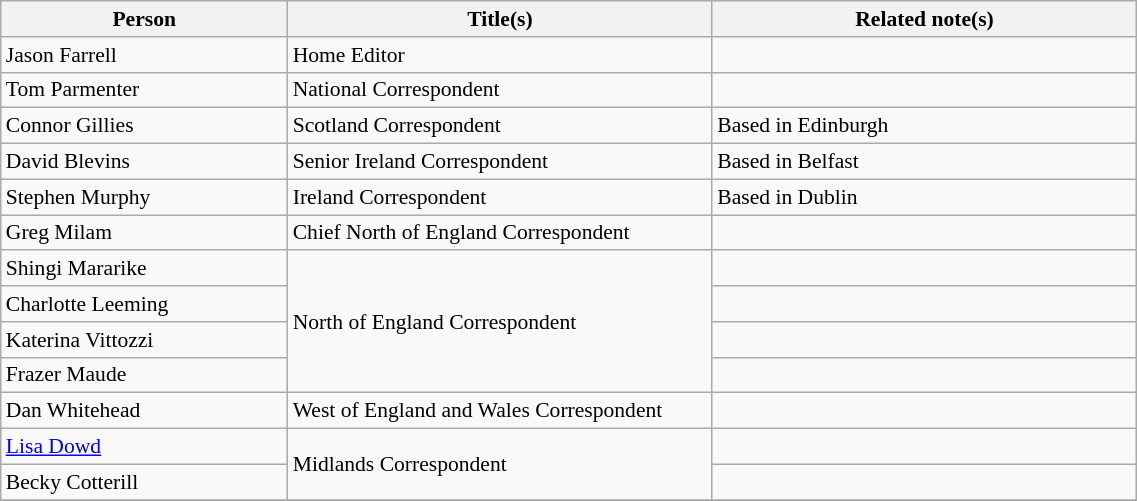<table class="wikitable" style="font-size:90%; width:60%;">
<tr>
<th scope="col" style="width: 25%;">Person</th>
<th scope="col" style="width: 37%;">Title(s)</th>
<th scope="col" style="width: 37%;">Related note(s)</th>
</tr>
<tr>
<td>Jason Farrell</td>
<td>Home Editor</td>
<td></td>
</tr>
<tr>
<td>Tom Parmenter</td>
<td>National Correspondent</td>
<td></td>
</tr>
<tr>
<td>Connor Gillies</td>
<td>Scotland Correspondent</td>
<td>Based in Edinburgh</td>
</tr>
<tr>
<td>David Blevins</td>
<td>Senior Ireland Correspondent</td>
<td>Based in Belfast</td>
</tr>
<tr>
<td>Stephen Murphy</td>
<td>Ireland Correspondent</td>
<td>Based in Dublin</td>
</tr>
<tr>
<td>Greg Milam</td>
<td>Chief North of England Correspondent</td>
<td></td>
</tr>
<tr>
<td>Shingi Mararike</td>
<td rowspan="4">North of England Correspondent</td>
<td></td>
</tr>
<tr>
<td>Charlotte Leeming</td>
<td></td>
</tr>
<tr>
<td>Katerina Vittozzi</td>
<td></td>
</tr>
<tr>
<td>Frazer Maude</td>
<td></td>
</tr>
<tr>
<td>Dan Whitehead</td>
<td>West of England and Wales Correspondent</td>
<td></td>
</tr>
<tr>
<td><a href='#'>Lisa Dowd</a></td>
<td rowspan="2">Midlands Correspondent</td>
<td></td>
</tr>
<tr>
<td>Becky Cotterill</td>
<td></td>
</tr>
<tr>
</tr>
</table>
